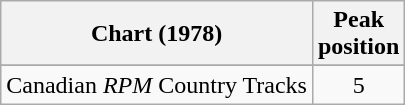<table class="wikitable sortable">
<tr>
<th align="left">Chart (1978)</th>
<th align="center">Peak<br>position</th>
</tr>
<tr>
</tr>
<tr>
<td align="left">Canadian <em>RPM</em> Country Tracks</td>
<td align="center">5</td>
</tr>
</table>
